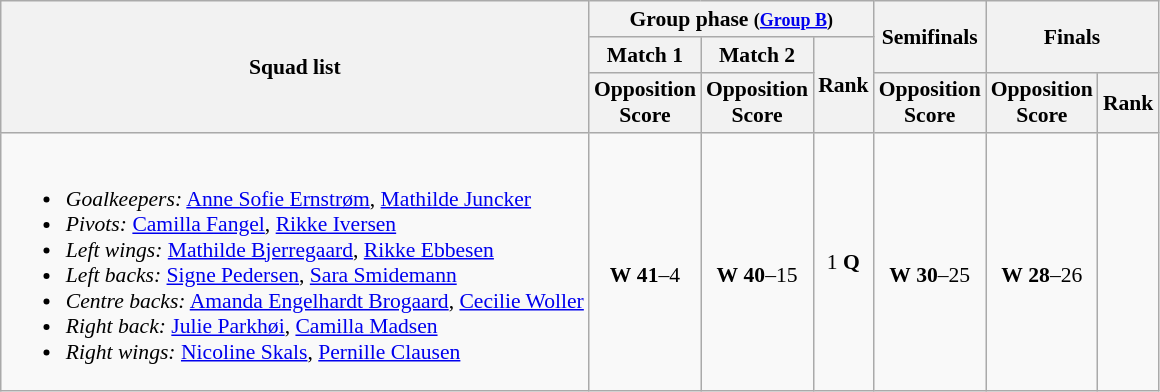<table class="wikitable" style="font-size:90%; text-align:center;">
<tr>
<th rowspan="3">Squad list</th>
<th colspan="3">Group phase <small>(<a href='#'>Group B</a>)</small></th>
<th rowspan="2">Semifinals</th>
<th rowspan="2" colspan="2">Finals</th>
</tr>
<tr>
<th>Match 1</th>
<th>Match 2</th>
<th rowspan="2">Rank</th>
</tr>
<tr>
<th>Opposition<br>Score</th>
<th>Opposition<br>Score</th>
<th>Opposition<br>Score</th>
<th>Opposition<br>Score</th>
<th>Rank</th>
</tr>
<tr>
<td style="text-align:left;"><br><ul><li><em>Goalkeepers:</em> <a href='#'>Anne Sofie Ernstrøm</a>, <a href='#'>Mathilde Juncker</a></li><li><em>Pivots:</em> <a href='#'>Camilla Fangel</a>, <a href='#'>Rikke Iversen</a></li><li><em>Left wings:</em> <a href='#'>Mathilde Bjerregaard</a>, <a href='#'>Rikke Ebbesen</a></li><li><em>Left backs:</em> <a href='#'>Signe Pedersen</a>, <a href='#'>Sara Smidemann</a></li><li><em>Centre backs:</em> <a href='#'>Amanda Engelhardt Brogaard</a>, <a href='#'>Cecilie Woller</a></li><li><em>Right back:</em> <a href='#'>Julie Parkhøi</a>, <a href='#'>Camilla Madsen</a></li><li><em>Right wings:</em> <a href='#'>Nicoline Skals</a>, <a href='#'>Pernille Clausen</a></li></ul></td>
<td><br><strong>W</strong> <strong>41</strong>–4</td>
<td><br><strong>W</strong> <strong>40</strong>–15</td>
<td>1 <strong>Q</strong></td>
<td><br><strong>W</strong> <strong>30</strong>–25</td>
<td><br><strong>W</strong> <strong>28</strong>–26</td>
<td></td>
</tr>
</table>
